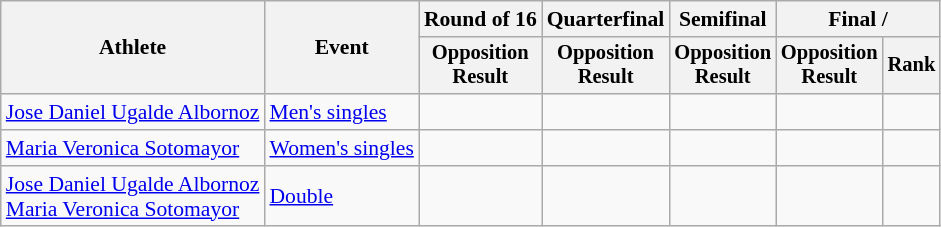<table class=wikitable style=font-size:90%;text-align:center>
<tr>
<th rowspan=2>Athlete</th>
<th rowspan=2>Event</th>
<th>Round of 16</th>
<th>Quarterfinal</th>
<th>Semifinal</th>
<th colspan=2>Final / </th>
</tr>
<tr style=font-size:95%>
<th>Opposition<br>Result</th>
<th>Opposition<br>Result</th>
<th>Opposition<br>Result</th>
<th>Opposition<br>Result</th>
<th>Rank</th>
</tr>
<tr>
<td align=left><a href='#'>Jose Daniel Ugalde Albornoz</a></td>
<td align=left><a href='#'>Men's singles</a></td>
<td></td>
<td></td>
<td></td>
<td></td>
<td></td>
</tr>
<tr>
<td align=left><a href='#'>Maria Veronica Sotomayor</a></td>
<td align=left><a href='#'>Women's singles</a></td>
<td></td>
<td></td>
<td></td>
<td></td>
<td></td>
</tr>
<tr>
<td align=left><a href='#'>Jose Daniel Ugalde Albornoz</a><br><a href='#'>Maria Veronica Sotomayor</a></td>
<td align=left><a href='#'>Double</a></td>
<td></td>
<td></td>
<td></td>
<td></td>
<td></td>
</tr>
</table>
